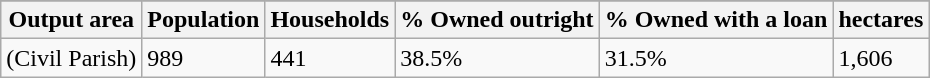<table class="wikitable">
<tr>
</tr>
<tr>
<th>Output area</th>
<th>Population</th>
<th>Households</th>
<th>% Owned outright</th>
<th>% Owned with a loan</th>
<th>hectares</th>
</tr>
<tr>
<td>(Civil Parish)</td>
<td>989</td>
<td>441</td>
<td>38.5%</td>
<td>31.5%</td>
<td>1,606</td>
</tr>
</table>
